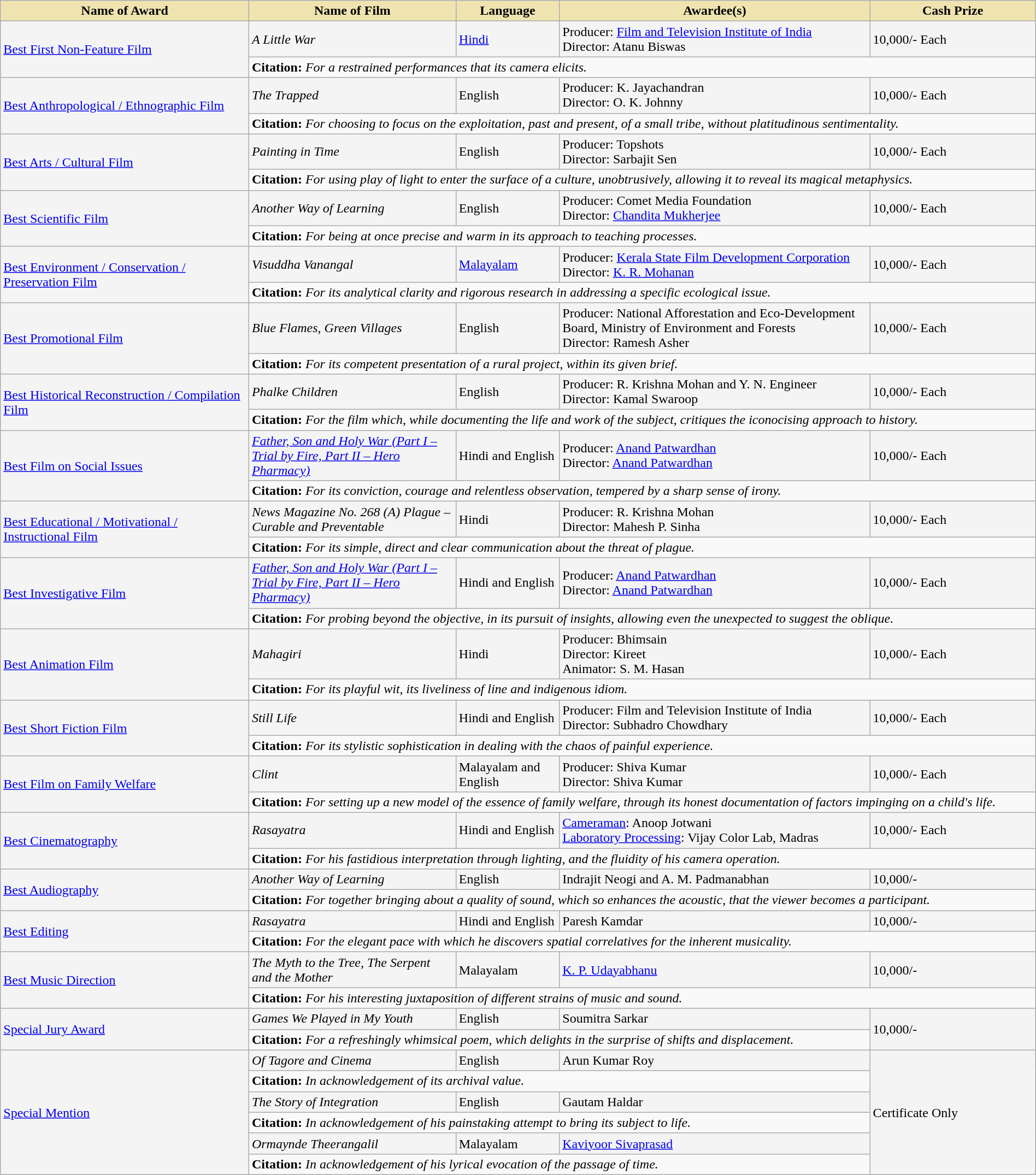<table class="wikitable" style="width:100%;">
<tr>
<th style="background-color:#EFE4B0;width:24%;">Name of Award</th>
<th style="background-color:#EFE4B0;width:20%;">Name of Film</th>
<th style="background-color:#EFE4B0;width:10%;">Language</th>
<th style="background-color:#EFE4B0;width:30%;">Awardee(s)</th>
<th style="background-color:#EFE4B0;width:16%;">Cash Prize</th>
</tr>
<tr style="background-color:#F4F4F4">
<td rowspan="2"><a href='#'>Best First Non-Feature Film</a></td>
<td><em>A Little War</em></td>
<td><a href='#'>Hindi</a></td>
<td>Producer: <a href='#'>Film and Television Institute of India</a><br>Director: Atanu Biswas</td>
<td> 10,000/- Each</td>
</tr>
<tr style="background-color:#F9F9F9">
<td colspan="4"><strong>Citation:</strong> <em>For a restrained performances that its camera elicits.</em></td>
</tr>
<tr style="background-color:#F4F4F4">
<td rowspan="2"><a href='#'>Best Anthropological / Ethnographic Film</a></td>
<td><em>The Trapped</em></td>
<td>English</td>
<td>Producer: K. Jayachandran<br>Director: O. K. Johnny</td>
<td> 10,000/- Each</td>
</tr>
<tr style="background-color:#F9F9F9">
<td colspan="4"><strong>Citation:</strong> <em>For choosing to focus on the exploitation, past and present, of a small tribe, without platitudinous sentimentality.</em></td>
</tr>
<tr style="background-color:#F4F4F4">
<td rowspan="2"><a href='#'>Best Arts / Cultural Film</a></td>
<td><em>Painting in Time</em></td>
<td>English</td>
<td>Producer: Topshots<br>Director: Sarbajit Sen</td>
<td> 10,000/- Each</td>
</tr>
<tr style="background-color:#F9F9F9">
<td colspan="4"><strong>Citation:</strong> <em>For using play of light to enter the surface of a culture, unobtrusively, allowing it to reveal its magical metaphysics.</em></td>
</tr>
<tr style="background-color:#F4F4F4">
<td rowspan="2"><a href='#'>Best Scientific Film</a></td>
<td><em>Another Way of Learning</em></td>
<td>English</td>
<td>Producer: Comet Media Foundation<br>Director: <a href='#'>Chandita Mukherjee</a></td>
<td> 10,000/- Each</td>
</tr>
<tr style="background-color:#F9F9F9">
<td colspan="4"><strong>Citation:</strong> <em>For being at once precise and warm in its approach to teaching processes.</em></td>
</tr>
<tr style="background-color:#F4F4F4">
<td rowspan="2"><a href='#'>Best Environment / Conservation / Preservation Film</a></td>
<td><em>Visuddha Vanangal</em></td>
<td><a href='#'>Malayalam</a></td>
<td>Producer: <a href='#'>Kerala State Film Development Corporation</a><br>Director: <a href='#'>K. R. Mohanan</a></td>
<td> 10,000/- Each</td>
</tr>
<tr style="background-color:#F9F9F9">
<td colspan="4"><strong>Citation:</strong> <em>For its analytical clarity and rigorous research in addressing a specific ecological issue.</em></td>
</tr>
<tr style="background-color:#F4F4F4">
<td rowspan="2"><a href='#'>Best Promotional Film</a></td>
<td><em>Blue Flames, Green Villages</em></td>
<td>English</td>
<td>Producer: National Afforestation and Eco-Development Board, Ministry of Environment and Forests<br>Director: Ramesh Asher</td>
<td> 10,000/- Each</td>
</tr>
<tr style="background-color:#F9F9F9">
<td colspan="4"><strong>Citation:</strong> <em>For its competent presentation of a rural project, within its given brief.</em></td>
</tr>
<tr style="background-color:#F4F4F4">
<td rowspan="2"><a href='#'>Best Historical Reconstruction / Compilation Film</a></td>
<td><em>Phalke Children</em></td>
<td>English</td>
<td>Producer: R. Krishna Mohan and Y. N. Engineer<br>Director: Kamal Swaroop</td>
<td> 10,000/- Each</td>
</tr>
<tr style="background-color:#F9F9F9">
<td colspan="4"><strong>Citation:</strong> <em>For the film which, while documenting the life and work of the subject, critiques the iconocising approach to history.</em></td>
</tr>
<tr style="background-color:#F4F4F4">
<td rowspan="2"><a href='#'>Best Film on Social Issues</a></td>
<td><em><a href='#'>Father, Son and Holy War (Part I – Trial by Fire, Part II – Hero Pharmacy)</a></em></td>
<td>Hindi and English</td>
<td>Producer: <a href='#'>Anand Patwardhan</a><br>Director: <a href='#'>Anand Patwardhan</a></td>
<td> 10,000/- Each</td>
</tr>
<tr style="background-color:#F9F9F9">
<td colspan="4"><strong>Citation:</strong> <em>For its conviction, courage and relentless observation, tempered by a sharp sense of irony.</em></td>
</tr>
<tr style="background-color:#F4F4F4">
<td rowspan="2"><a href='#'>Best Educational / Motivational / Instructional Film</a></td>
<td><em>News Magazine No. 268 (A) Plague – Curable and Preventable</em></td>
<td>Hindi</td>
<td>Producer: R. Krishna Mohan<br>Director: Mahesh P. Sinha</td>
<td> 10,000/- Each</td>
</tr>
<tr style="background-color:#F9F9F9">
<td colspan="4"><strong>Citation:</strong> <em>For its simple, direct and clear communication about the threat of plague.</em></td>
</tr>
<tr style="background-color:#F4F4F4">
<td rowspan="2"><a href='#'>Best Investigative Film</a></td>
<td><em><a href='#'>Father, Son and Holy War (Part I – Trial by Fire, Part II – Hero Pharmacy)</a></em></td>
<td>Hindi and English</td>
<td>Producer: <a href='#'>Anand Patwardhan</a><br>Director: <a href='#'>Anand Patwardhan</a></td>
<td> 10,000/- Each</td>
</tr>
<tr style="background-color:#F9F9F9">
<td colspan="4"><strong>Citation:</strong> <em>For probing beyond the objective, in its pursuit of insights, allowing even the unexpected to suggest the oblique.</em></td>
</tr>
<tr style="background-color:#F4F4F4">
<td rowspan="2"><a href='#'>Best Animation Film</a></td>
<td><em>Mahagiri</em></td>
<td>Hindi</td>
<td>Producer: Bhimsain<br>Director: Kireet<br>Animator: S. M. Hasan</td>
<td> 10,000/- Each</td>
</tr>
<tr style="background-color:#F9F9F9">
<td colspan="4"><strong>Citation:</strong> <em>For its playful wit, its liveliness of line and indigenous idiom.</em></td>
</tr>
<tr style="background-color:#F4F4F4">
<td rowspan="2"><a href='#'>Best Short Fiction Film</a></td>
<td><em>Still Life</em></td>
<td>Hindi and English</td>
<td>Producer: Film and Television Institute of India<br>Director: Subhadro Chowdhary</td>
<td> 10,000/- Each</td>
</tr>
<tr style="background-color:#F9F9F9">
<td colspan="4"><strong>Citation:</strong> <em>For its stylistic sophistication in dealing with the chaos of painful experience.</em></td>
</tr>
<tr style="background-color:#F4F4F4">
<td rowspan="2"><a href='#'>Best Film on Family Welfare</a></td>
<td><em>Clint</em></td>
<td>Malayalam and English</td>
<td>Producer: Shiva Kumar<br>Director: Shiva Kumar</td>
<td> 10,000/- Each</td>
</tr>
<tr style="background-color:#F9F9F9">
<td colspan="4"><strong>Citation:</strong> <em>For setting up a new model of the essence of family welfare, through its honest documentation of factors impinging on a child's life.</em></td>
</tr>
<tr style="background-color:#F4F4F4">
<td rowspan="2"><a href='#'>Best Cinematography</a></td>
<td><em>Rasayatra</em></td>
<td>Hindi and English</td>
<td><a href='#'>Cameraman</a>: Anoop Jotwani<br><a href='#'>Laboratory Processing</a>: Vijay Color Lab, Madras</td>
<td> 10,000/- Each</td>
</tr>
<tr style="background-color:#F9F9F9">
<td colspan="4"><strong>Citation:</strong> <em>For his fastidious interpretation through lighting, and the fluidity of his camera operation.</em></td>
</tr>
<tr style="background-color:#F4F4F4">
<td rowspan="2"><a href='#'>Best Audiography</a></td>
<td><em>Another Way of Learning</em></td>
<td>English</td>
<td>Indrajit Neogi and A. M. Padmanabhan</td>
<td> 10,000/-</td>
</tr>
<tr style="background-color:#F9F9F9">
<td colspan="4"><strong>Citation:</strong> <em>For together bringing about a quality of sound, which so enhances the acoustic, that the viewer becomes a participant.</em></td>
</tr>
<tr style="background-color:#F4F4F4">
<td rowspan="2"><a href='#'>Best Editing</a></td>
<td><em>Rasayatra</em></td>
<td>Hindi and English</td>
<td>Paresh Kamdar</td>
<td> 10,000/-</td>
</tr>
<tr style="background-color:#F9F9F9">
<td colspan="4"><strong>Citation:</strong> <em>For the elegant pace with which he discovers spatial correlatives for the inherent musicality.</em></td>
</tr>
<tr style="background-color:#F4F4F4">
<td rowspan="2"><a href='#'>Best Music Direction</a></td>
<td><em>The Myth to the Tree, The Serpent and the Mother</em></td>
<td>Malayalam</td>
<td><a href='#'>K. P. Udayabhanu</a></td>
<td> 10,000/-</td>
</tr>
<tr style="background-color:#F9F9F9">
<td colspan="4"><strong>Citation:</strong> <em>For his interesting juxtaposition of different strains of music and sound.</em></td>
</tr>
<tr style="background-color:#F4F4F4">
<td rowspan="2"><a href='#'>Special Jury Award</a></td>
<td><em>Games We Played in My Youth</em></td>
<td>English</td>
<td>Soumitra Sarkar</td>
<td rowspan="2"> 10,000/-</td>
</tr>
<tr style="background-color:#F9F9F9">
<td colspan="3"><strong>Citation:</strong> <em>For a refreshingly whimsical poem, which delights in the surprise of shifts and displacement.</em></td>
</tr>
<tr style="background-color:#F4F4F4">
<td rowspan="6"><a href='#'>Special Mention</a></td>
<td><em>Of Tagore and Cinema</em></td>
<td>English</td>
<td>Arun Kumar Roy</td>
<td rowspan="6">Certificate Only</td>
</tr>
<tr style="background-color:#F9F9F9">
<td colspan="3"><strong>Citation:</strong> <em>In acknowledgement of its archival value.</em></td>
</tr>
<tr style="background-color:#F4F4F4">
<td><em>The Story of Integration</em></td>
<td>English</td>
<td>Gautam Haldar</td>
</tr>
<tr style="background-color:#F9F9F9">
<td colspan="3"><strong>Citation:</strong> <em>In acknowledgement of his painstaking attempt to bring its subject to life.</em></td>
</tr>
<tr style="background-color:#F4F4F4">
<td><em>Ormaynde Theerangalil</em></td>
<td>Malayalam</td>
<td><a href='#'>Kaviyoor Sivaprasad</a></td>
</tr>
<tr style="background-color:#F9F9F9">
<td colspan="3"><strong>Citation:</strong> <em>In acknowledgement of his lyrical evocation of the passage of time.</em></td>
</tr>
</table>
